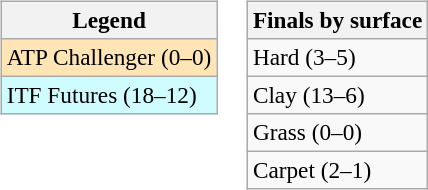<table>
<tr valign=top>
<td><br><table class=wikitable style=font-size:97%>
<tr>
<th>Legend</th>
</tr>
<tr bgcolor=moccasin>
<td>ATP Challenger (0–0)</td>
</tr>
<tr bgcolor=cffcff>
<td>ITF Futures (18–12)</td>
</tr>
</table>
</td>
<td><br><table class=wikitable style=font-size:97%>
<tr>
<th>Finals by surface</th>
</tr>
<tr>
<td>Hard (3–5)</td>
</tr>
<tr>
<td>Clay (13–6)</td>
</tr>
<tr>
<td>Grass (0–0)</td>
</tr>
<tr>
<td>Carpet (2–1)</td>
</tr>
</table>
</td>
</tr>
</table>
